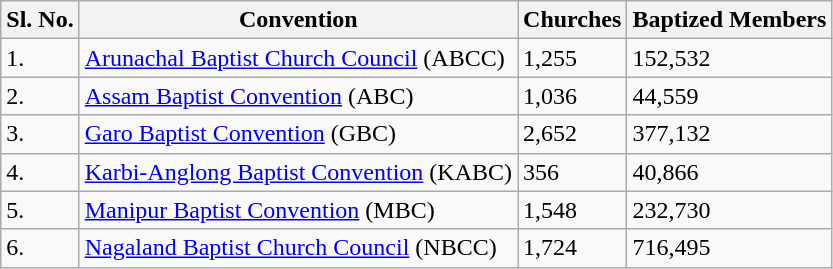<table class = "wikitable">
<tr>
<th><strong>Sl. No.</strong></th>
<th><strong>Convention</strong></th>
<th><strong>Churches</strong></th>
<th><strong>Baptized Members</strong></th>
</tr>
<tr>
<td>1.</td>
<td><a href='#'>Arunachal Baptist Church Council</a> (ABCC)</td>
<td>1,255</td>
<td>152,532</td>
</tr>
<tr>
<td>2.</td>
<td><a href='#'>Assam Baptist Convention</a> (ABC)</td>
<td>1,036</td>
<td>44,559</td>
</tr>
<tr>
<td>3.</td>
<td><a href='#'>Garo Baptist Convention</a> (GBC)</td>
<td>2,652</td>
<td>377,132</td>
</tr>
<tr>
<td>4.</td>
<td><a href='#'>Karbi-Anglong Baptist Convention</a> (KABC)</td>
<td>356</td>
<td>40,866</td>
</tr>
<tr>
<td>5.</td>
<td><a href='#'>Manipur Baptist Convention</a> (MBC)</td>
<td>1,548</td>
<td>232,730</td>
</tr>
<tr>
<td>6.</td>
<td><a href='#'>Nagaland Baptist Church Council</a> (NBCC)</td>
<td>1,724</td>
<td>716,495</td>
</tr>
</table>
